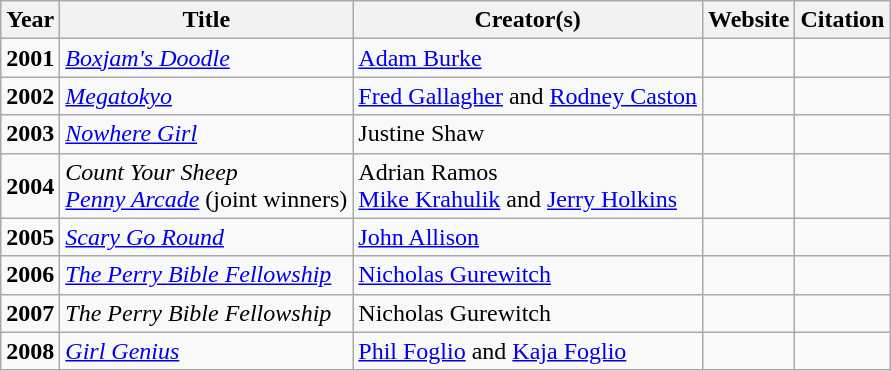<table class="wikitable" border="1">
<tr>
<th>Year</th>
<th>Title</th>
<th>Creator(s)</th>
<th>Website</th>
<th>Citation</th>
</tr>
<tr>
<td><strong>2001</strong></td>
<td><em><a href='#'>Boxjam's Doodle</a></em></td>
<td><a href='#'>Adam Burke</a></td>
<td></td>
<td></td>
</tr>
<tr>
<td><strong>2002</strong></td>
<td><em><a href='#'>Megatokyo</a></em></td>
<td><a href='#'>Fred Gallagher</a> and <a href='#'>Rodney Caston</a></td>
<td></td>
<td></td>
</tr>
<tr>
<td><strong>2003</strong></td>
<td><em><a href='#'>Nowhere Girl</a></em></td>
<td>Justine Shaw</td>
<td></td>
<td></td>
</tr>
<tr>
<td><strong>2004</strong></td>
<td><em>Count Your Sheep</em><br><em><a href='#'>Penny Arcade</a></em> (joint winners)</td>
<td>Adrian Ramos<br><a href='#'>Mike Krahulik</a> and <a href='#'>Jerry Holkins</a></td>
<td><br></td>
<td></td>
</tr>
<tr>
<td><strong>2005</strong></td>
<td><em><a href='#'>Scary Go Round</a></em></td>
<td><a href='#'>John Allison</a></td>
<td></td>
<td></td>
</tr>
<tr>
<td><strong>2006</strong></td>
<td><em><a href='#'>The Perry Bible Fellowship</a></em></td>
<td><a href='#'>Nicholas Gurewitch</a></td>
<td></td>
<td></td>
</tr>
<tr>
<td><strong>2007</strong></td>
<td><em>The Perry Bible Fellowship</em></td>
<td>Nicholas Gurewitch</td>
<td></td>
<td></td>
</tr>
<tr>
<td><strong>2008</strong></td>
<td><em><a href='#'>Girl Genius</a></em></td>
<td><a href='#'>Phil Foglio</a> and <a href='#'>Kaja Foglio</a></td>
<td></td>
<td></td>
</tr>
</table>
